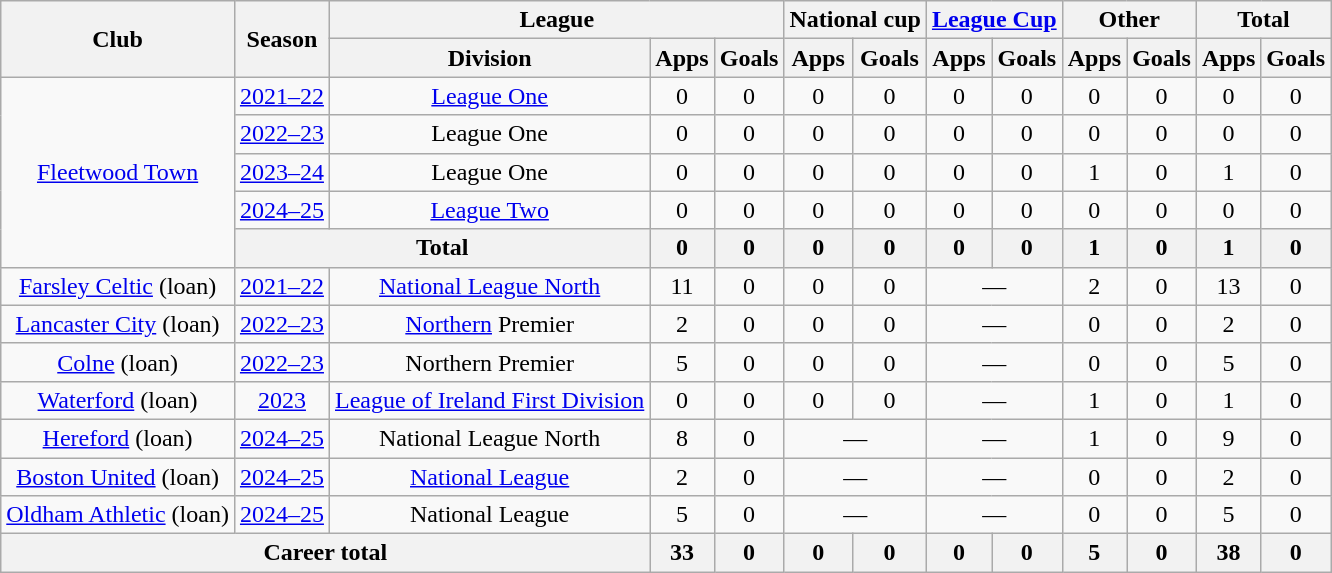<table class="wikitable" style="text-align:center;">
<tr>
<th rowspan="2">Club</th>
<th rowspan="2">Season</th>
<th colspan="3">League</th>
<th colspan="2">National cup</th>
<th colspan="2"><a href='#'>League Cup</a></th>
<th colspan="2">Other</th>
<th colspan="2">Total</th>
</tr>
<tr>
<th>Division</th>
<th>Apps</th>
<th>Goals</th>
<th>Apps</th>
<th>Goals</th>
<th>Apps</th>
<th>Goals</th>
<th>Apps</th>
<th>Goals</th>
<th>Apps</th>
<th>Goals</th>
</tr>
<tr>
<td rowspan="5"><a href='#'>Fleetwood Town</a></td>
<td><a href='#'>2021–22</a></td>
<td><a href='#'>League One</a></td>
<td>0</td>
<td>0</td>
<td>0</td>
<td>0</td>
<td>0</td>
<td>0</td>
<td>0</td>
<td>0</td>
<td>0</td>
<td>0</td>
</tr>
<tr>
<td><a href='#'>2022–23</a></td>
<td>League One</td>
<td>0</td>
<td>0</td>
<td>0</td>
<td>0</td>
<td>0</td>
<td>0</td>
<td>0</td>
<td>0</td>
<td>0</td>
<td>0</td>
</tr>
<tr>
<td><a href='#'>2023–24</a></td>
<td>League One</td>
<td>0</td>
<td>0</td>
<td>0</td>
<td>0</td>
<td>0</td>
<td>0</td>
<td>1</td>
<td>0</td>
<td>1</td>
<td>0</td>
</tr>
<tr>
<td><a href='#'>2024–25</a></td>
<td><a href='#'>League Two</a></td>
<td>0</td>
<td>0</td>
<td>0</td>
<td>0</td>
<td>0</td>
<td>0</td>
<td>0</td>
<td>0</td>
<td>0</td>
<td>0</td>
</tr>
<tr>
<th colspan="2">Total</th>
<th>0</th>
<th>0</th>
<th>0</th>
<th>0</th>
<th>0</th>
<th>0</th>
<th>1</th>
<th>0</th>
<th>1</th>
<th>0</th>
</tr>
<tr>
<td><a href='#'>Farsley Celtic</a> (loan)</td>
<td><a href='#'>2021–22</a></td>
<td><a href='#'>National League North</a></td>
<td>11</td>
<td>0</td>
<td>0</td>
<td>0</td>
<td colspan="2">—</td>
<td>2</td>
<td>0</td>
<td>13</td>
<td>0</td>
</tr>
<tr>
<td><a href='#'>Lancaster City</a> (loan)</td>
<td><a href='#'>2022–23</a></td>
<td><a href='#'>Northern</a> Premier</td>
<td>2</td>
<td>0</td>
<td>0</td>
<td>0</td>
<td colspan="2">—</td>
<td>0</td>
<td>0</td>
<td>2</td>
<td>0</td>
</tr>
<tr>
<td><a href='#'>Colne</a> (loan)</td>
<td><a href='#'>2022–23</a></td>
<td>Northern Premier</td>
<td>5</td>
<td>0</td>
<td>0</td>
<td>0</td>
<td colspan="2">—</td>
<td>0</td>
<td>0</td>
<td>5</td>
<td>0</td>
</tr>
<tr>
<td><a href='#'>Waterford</a> (loan)</td>
<td><a href='#'>2023</a></td>
<td><a href='#'>League of Ireland First Division</a></td>
<td>0</td>
<td>0</td>
<td>0</td>
<td>0</td>
<td colspan="2">—</td>
<td>1</td>
<td>0</td>
<td>1</td>
<td>0</td>
</tr>
<tr>
<td><a href='#'>Hereford</a> (loan)</td>
<td><a href='#'>2024–25</a></td>
<td>National League North</td>
<td>8</td>
<td>0</td>
<td colspan="2">—</td>
<td colspan="2">—</td>
<td>1</td>
<td>0</td>
<td>9</td>
<td>0</td>
</tr>
<tr>
<td><a href='#'>Boston United</a> (loan)</td>
<td><a href='#'>2024–25</a></td>
<td><a href='#'>National League</a></td>
<td>2</td>
<td>0</td>
<td colspan="2">—</td>
<td colspan="2">—</td>
<td>0</td>
<td>0</td>
<td>2</td>
<td>0</td>
</tr>
<tr>
<td><a href='#'>Oldham Athletic</a> (loan)</td>
<td><a href='#'>2024–25</a></td>
<td>National League</td>
<td>5</td>
<td>0</td>
<td colspan="2">—</td>
<td colspan="2">—</td>
<td>0</td>
<td>0</td>
<td>5</td>
<td>0</td>
</tr>
<tr>
<th colspan="3">Career total</th>
<th>33</th>
<th>0</th>
<th>0</th>
<th>0</th>
<th>0</th>
<th>0</th>
<th>5</th>
<th>0</th>
<th>38</th>
<th>0</th>
</tr>
</table>
